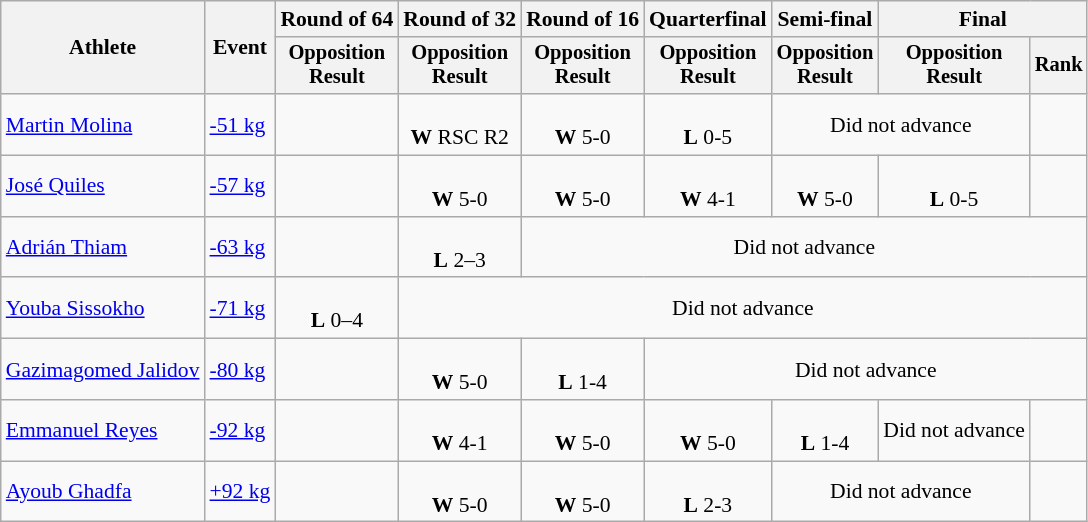<table class=wikitable style=font-size:90%;text-align:center>
<tr>
<th rowspan=2>Athlete</th>
<th rowspan=2>Event</th>
<th>Round of 64</th>
<th>Round of 32</th>
<th>Round of 16</th>
<th>Quarterfinal</th>
<th>Semi-final</th>
<th colspan=2>Final</th>
</tr>
<tr style=font-size:95%>
<th>Opposition<br>Result</th>
<th>Opposition<br>Result</th>
<th>Opposition<br>Result</th>
<th>Opposition<br>Result</th>
<th>Opposition<br>Result</th>
<th>Opposition<br>Result</th>
<th>Rank</th>
</tr>
<tr>
<td align=left><a href='#'>Martin Molina</a></td>
<td align=left><a href='#'>-51 kg</a></td>
<td></td>
<td><br><strong>W</strong> RSC R2</td>
<td><br><strong>W</strong> 5-0</td>
<td><br><strong>L</strong> 0-5</td>
<td colspan=2>Did not advance</td>
</tr>
<tr>
<td align=left><a href='#'>José Quiles</a></td>
<td align=left><a href='#'>-57 kg</a></td>
<td></td>
<td><br><strong>W</strong> 5-0</td>
<td><br><strong>W</strong> 5-0</td>
<td><br><strong>W</strong> 4-1</td>
<td><br><strong>W</strong> 5-0</td>
<td><br><strong>L</strong> 0-5</td>
<td></td>
</tr>
<tr>
<td align=left><a href='#'>Adrián Thiam</a></td>
<td align=left><a href='#'>-63 kg</a></td>
<td></td>
<td><br><strong>L</strong> 2–3</td>
<td colspan=5>Did not advance</td>
</tr>
<tr>
<td align=left><a href='#'>Youba Sissokho</a></td>
<td align=left><a href='#'>-71 kg</a></td>
<td><br><strong>L</strong> 0–4</td>
<td colspan=6>Did not advance</td>
</tr>
<tr>
<td align=left><a href='#'>Gazimagomed Jalidov</a></td>
<td align=left><a href='#'>-80 kg</a></td>
<td></td>
<td><br><strong>W</strong> 5-0</td>
<td><br><strong>L</strong> 1-4</td>
<td colspan=4>Did not advance</td>
</tr>
<tr>
<td align=left><a href='#'>Emmanuel Reyes</a></td>
<td align=left><a href='#'>-92 kg</a></td>
<td></td>
<td><br><strong>W</strong> 4-1</td>
<td><br><strong>W</strong> 5-0</td>
<td><br><strong>W</strong> 5-0</td>
<td><br><strong>L</strong> 1-4</td>
<td>Did not advance</td>
<td></td>
</tr>
<tr>
<td align=left><a href='#'>Ayoub Ghadfa</a></td>
<td align=left><a href='#'>+92 kg</a></td>
<td></td>
<td><br><strong>W</strong> 5-0</td>
<td><br><strong>W</strong> 5-0</td>
<td><br><strong>L</strong> 2-3</td>
<td colspan=2>Did not advance</td>
<td></td>
</tr>
</table>
